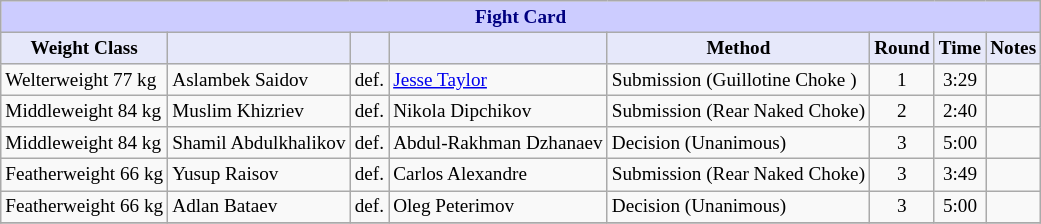<table class="wikitable" style="font-size: 80%;">
<tr>
<th colspan="8" style="background-color: #ccf; color: #000080; text-align: center;"><strong>Fight Card</strong></th>
</tr>
<tr>
<th colspan="1" style="background-color: #E6E8FA; color: #000000; text-align: center;">Weight Class</th>
<th colspan="1" style="background-color: #E6E8FA; color: #000000; text-align: center;"></th>
<th colspan="1" style="background-color: #E6E8FA; color: #000000; text-align: center;"></th>
<th colspan="1" style="background-color: #E6E8FA; color: #000000; text-align: center;"></th>
<th colspan="1" style="background-color: #E6E8FA; color: #000000; text-align: center;">Method</th>
<th colspan="1" style="background-color: #E6E8FA; color: #000000; text-align: center;">Round</th>
<th colspan="1" style="background-color: #E6E8FA; color: #000000; text-align: center;">Time</th>
<th colspan="1" style="background-color: #E6E8FA; color: #000000; text-align: center;">Notes</th>
</tr>
<tr>
<td>Welterweight 77 kg</td>
<td> Aslambek Saidov</td>
<td>def.</td>
<td> <a href='#'>Jesse Taylor</a></td>
<td>Submission (Guillotine Choke )</td>
<td align=center>1</td>
<td align=center>3:29</td>
<td></td>
</tr>
<tr>
<td>Middleweight 84 kg</td>
<td> Muslim Khizriev</td>
<td>def.</td>
<td> Nikola Dipchikov</td>
<td>Submission (Rear Naked Choke)</td>
<td align=center>2</td>
<td align=center>2:40</td>
<td></td>
</tr>
<tr>
<td>Middleweight 84 kg</td>
<td> Shamil Abdulkhalikov</td>
<td>def.</td>
<td> Abdul-Rakhman Dzhanaev</td>
<td>Decision (Unanimous)</td>
<td align=center>3</td>
<td align=center>5:00</td>
<td></td>
</tr>
<tr>
<td>Featherweight 66 kg</td>
<td> Yusup Raisov</td>
<td>def.</td>
<td> Carlos Alexandre</td>
<td>Submission (Rear Naked Choke)</td>
<td align=center>3</td>
<td align=center>3:49</td>
<td></td>
</tr>
<tr>
<td>Featherweight 66 kg</td>
<td> Adlan Bataev</td>
<td>def.</td>
<td> Oleg Peterimov</td>
<td>Decision (Unanimous)</td>
<td align=center>3</td>
<td align=center>5:00</td>
<td></td>
</tr>
<tr>
</tr>
</table>
